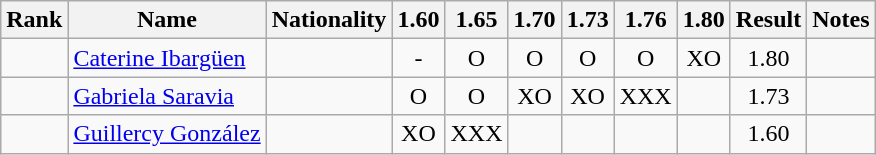<table class="wikitable sortable" style="text-align:center">
<tr>
<th>Rank</th>
<th>Name</th>
<th>Nationality</th>
<th>1.60</th>
<th>1.65</th>
<th>1.70</th>
<th>1.73</th>
<th>1.76</th>
<th>1.80</th>
<th>Result</th>
<th>Notes</th>
</tr>
<tr>
<td></td>
<td align=left><a href='#'>Caterine Ibargüen</a></td>
<td align=left></td>
<td>-</td>
<td>O</td>
<td>O</td>
<td>O</td>
<td>O</td>
<td>XO</td>
<td>1.80</td>
<td></td>
</tr>
<tr>
<td></td>
<td align=left><a href='#'>Gabriela Saravia</a></td>
<td align=left></td>
<td>O</td>
<td>O</td>
<td>XO</td>
<td>XO</td>
<td>XXX</td>
<td></td>
<td>1.73</td>
<td></td>
</tr>
<tr>
<td></td>
<td align=left><a href='#'>Guillercy González</a></td>
<td align=left></td>
<td>XO</td>
<td>XXX</td>
<td></td>
<td></td>
<td></td>
<td></td>
<td>1.60</td>
<td></td>
</tr>
</table>
